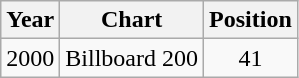<table class="wikitable">
<tr>
<th>Year</th>
<th>Chart</th>
<th>Position</th>
</tr>
<tr>
<td>2000</td>
<td>Billboard 200</td>
<td align="center">41</td>
</tr>
</table>
